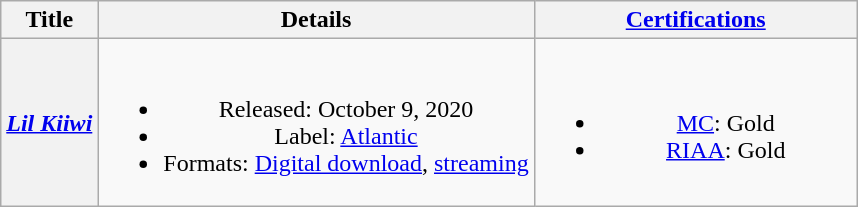<table class="wikitable plainrowheaders" style="text-align:center;">
<tr>
<th scope="col">Title</th>
<th scope="col">Details</th>
<th scope="col" rowspan="1" style="width:13em;"><a href='#'>Certifications</a></th>
</tr>
<tr>
<th scope="row"><em><a href='#'>Lil Kiiwi</a></em></th>
<td><br><ul><li>Released: October 9, 2020</li><li>Label: <a href='#'>Atlantic</a></li><li>Formats: <a href='#'>Digital download</a>, <a href='#'>streaming</a></li></ul></td>
<td><br><ul><li><a href='#'>MC</a>: Gold</li><li><a href='#'>RIAA</a>: Gold</li></ul></td>
</tr>
</table>
